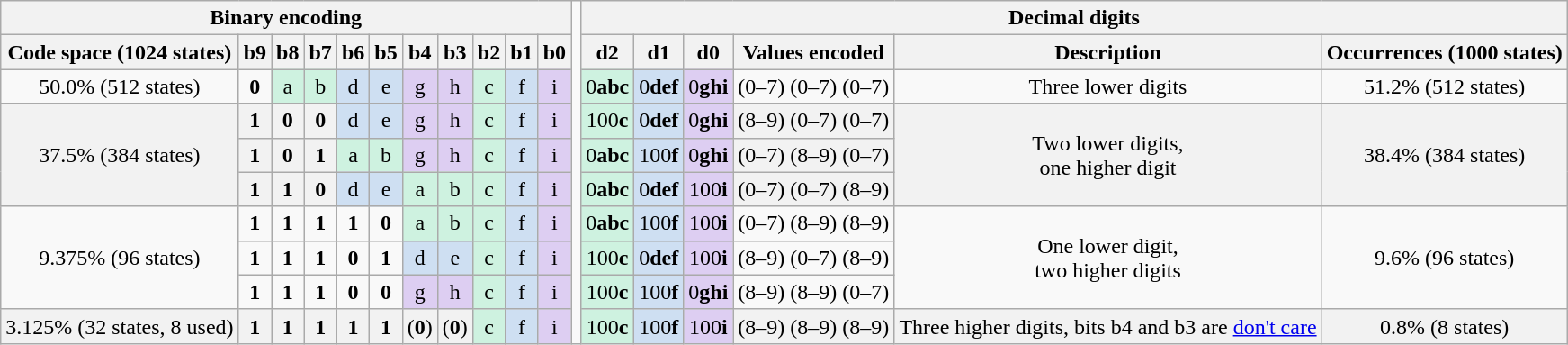<table class="wikitable" border="1" style="text-align:center">
<tr>
<th scope="col" colspan="11">Binary encoding</th>
<td rowspan="10"></td>
<th scope="col" colspan="6">Decimal digits</th>
</tr>
<tr>
<th scope="col">Code space (1024 states)</th>
<th scope="col">b9</th>
<th scope="col">b8</th>
<th scope="col">b7</th>
<th scope="col">b6</th>
<th scope="col">b5</th>
<th scope="col">b4</th>
<th scope="col">b3</th>
<th scope="col">b2</th>
<th scope="col">b1</th>
<th scope="col">b0</th>
<th scope="col">d2</th>
<th scope="col">d1</th>
<th scope="col">d0</th>
<th scope="col">Values encoded</th>
<th scope="col">Description</th>
<th scope="col">Occurrences (1000 states)</th>
</tr>
<tr>
<td>50.0% (512 states)</td>
<td><strong>0</strong></td>
<td bgcolor=#cef2e0>a</td>
<td bgcolor=#cef2e0>b</td>
<td bgcolor=#cedff2>d</td>
<td bgcolor=#cedff2>e</td>
<td bgcolor=#ddcef2>g</td>
<td bgcolor=#ddcef2>h</td>
<td bgcolor=#cef2e0>c</td>
<td bgcolor=#cedff2>f</td>
<td bgcolor=#ddcef2>i</td>
<td bgcolor=#cef2e0>0<strong>abc</strong></td>
<td bgcolor=#cedff2>0<strong>def</strong></td>
<td bgcolor=#ddcef2>0<strong>ghi</strong></td>
<td>(0–7) (0–7) (0–7)</td>
<td>Three lower digits</td>
<td>51.2% (512 states)</td>
</tr>
<tr bgcolor=#f2f2f2>
<td rowspan=3>37.5% (384 states)</td>
<td><strong>1</strong></td>
<td><strong>0</strong></td>
<td><strong>0</strong></td>
<td bgcolor=#cedff2>d</td>
<td bgcolor=#cedff2>e</td>
<td bgcolor=#ddcef2>g</td>
<td bgcolor=#ddcef2>h</td>
<td bgcolor=#cef2e0>c</td>
<td bgcolor=#cedff2>f</td>
<td bgcolor=#ddcef2>i</td>
<td bgcolor=#cef2e0>100<strong>c</strong></td>
<td bgcolor=#cedff2>0<strong>def</strong></td>
<td bgcolor=#ddcef2>0<strong>ghi</strong></td>
<td>(8–9) (0–7) (0–7)</td>
<td rowspan=3>Two lower digits,<br>one higher digit</td>
<td rowspan=3>38.4% (384 states)</td>
</tr>
<tr bgcolor=#f2f2f2>
<td><strong>1</strong></td>
<td><strong>0</strong></td>
<td><strong>1</strong></td>
<td bgcolor=#cef2e0>a</td>
<td bgcolor=#cef2e0>b</td>
<td bgcolor=#ddcef2>g</td>
<td bgcolor=#ddcef2>h</td>
<td bgcolor=#cef2e0>c</td>
<td bgcolor=#cedff2>f</td>
<td bgcolor=#ddcef2>i</td>
<td bgcolor=#cef2e0>0<strong>abc</strong></td>
<td bgcolor=#cedff2>100<strong>f</strong></td>
<td bgcolor=#ddcef2>0<strong>ghi</strong></td>
<td>(0–7) (8–9) (0–7)</td>
</tr>
<tr bgcolor=#f2f2f2>
<td><strong>1</strong></td>
<td><strong>1</strong></td>
<td><strong>0</strong></td>
<td bgcolor=#cedff2>d</td>
<td bgcolor=#cedff2>e</td>
<td bgcolor=#cef2e0>a</td>
<td bgcolor=#cef2e0>b</td>
<td bgcolor=#cef2e0>c</td>
<td bgcolor=#cedff2>f</td>
<td bgcolor=#ddcef2>i</td>
<td bgcolor=#cef2e0>0<strong>abc</strong></td>
<td bgcolor=#cedff2>0<strong>def</strong></td>
<td bgcolor=#ddcef2>100<strong>i</strong></td>
<td>(0–7) (0–7) (8–9)</td>
</tr>
<tr>
<td rowspan=3>9.375% (96 states)</td>
<td><strong>1</strong></td>
<td><strong>1</strong></td>
<td><strong>1</strong></td>
<td><strong>1</strong></td>
<td><strong>0</strong></td>
<td bgcolor=#cef2e0>a</td>
<td bgcolor=#cef2e0>b</td>
<td bgcolor=#cef2e0>c</td>
<td bgcolor=#cedff2>f</td>
<td bgcolor=#ddcef2>i</td>
<td bgcolor=#cef2e0>0<strong>abc</strong></td>
<td bgcolor=#cedff2>100<strong>f</strong></td>
<td bgcolor=#ddcef2>100<strong>i</strong></td>
<td>(0–7) (8–9) (8–9)</td>
<td rowspan=3>One lower digit,<br>two higher digits</td>
<td rowspan=3>9.6% (96 states)</td>
</tr>
<tr>
<td><strong>1</strong></td>
<td><strong>1</strong></td>
<td><strong>1</strong></td>
<td><strong>0</strong></td>
<td><strong>1</strong></td>
<td bgcolor=#cedff2>d</td>
<td bgcolor=#cedff2>e</td>
<td bgcolor=#cef2e0>c</td>
<td bgcolor=#cedff2>f</td>
<td bgcolor=#ddcef2>i</td>
<td bgcolor=#cef2e0>100<strong>c</strong></td>
<td bgcolor=#cedff2>0<strong>def</strong></td>
<td bgcolor=#ddcef2>100<strong>i</strong></td>
<td>(8–9) (0–7) (8–9)</td>
</tr>
<tr>
<td><strong>1</strong></td>
<td><strong>1</strong></td>
<td><strong>1</strong></td>
<td><strong>0</strong></td>
<td><strong>0</strong></td>
<td bgcolor=#ddcef2>g</td>
<td bgcolor=#ddcef2>h</td>
<td bgcolor=#cef2e0>c</td>
<td bgcolor=#cedff2>f</td>
<td bgcolor=#ddcef2>i</td>
<td bgcolor=#cef2e0>100<strong>c</strong></td>
<td bgcolor=#cedff2>100<strong>f</strong></td>
<td bgcolor=#ddcef2>0<strong>ghi</strong></td>
<td>(8–9) (8–9) (0–7)</td>
</tr>
<tr bgcolor=#f2f2f2>
<td>3.125% (32 states, 8 used)</td>
<td><strong>1</strong></td>
<td><strong>1</strong></td>
<td><strong>1</strong></td>
<td><strong>1</strong></td>
<td><strong>1</strong></td>
<td>(<strong>0</strong>)</td>
<td>(<strong>0</strong>)</td>
<td bgcolor=#cef2e0>c</td>
<td bgcolor=#cedff2>f</td>
<td bgcolor=#ddcef2>i</td>
<td bgcolor=#cef2e0>100<strong>c</strong></td>
<td bgcolor=#cedff2>100<strong>f</strong></td>
<td bgcolor=#ddcef2>100<strong>i</strong></td>
<td>(8–9) (8–9) (8–9)</td>
<td>Three higher digits, bits b4 and b3 are <a href='#'>don't care</a></td>
<td>0.8% (8 states)</td>
</tr>
</table>
